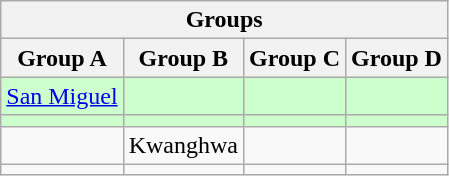<table class="wikitable">
<tr>
<th colspan=4>Groups</th>
</tr>
<tr>
<th>Group A</th>
<th>Group B</th>
<th>Group C</th>
<th>Group D</th>
</tr>
<tr valign="top" bgcolor="#ccffcc">
<td> <a href='#'>San Miguel</a></td>
<td></td>
<td></td>
<td></td>
</tr>
<tr valign="top" bgcolor="#ccffcc">
<td></td>
<td></td>
<td></td>
<td></td>
</tr>
<tr valign="top">
<td></td>
<td> Kwanghwa</td>
<td></td>
<td></td>
</tr>
<tr valign="top">
<td></td>
<td></td>
<td></td>
<td></td>
</tr>
</table>
